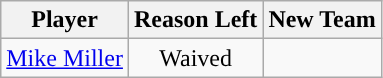<table class="wikitable sortable sortable">
<tr>
<th>Player</th>
<th>Reason Left</th>
<th>New Team</th>
</tr>
<tr style="text-align: center">
<td><a href='#'>Mike Miller</a></td>
<td>Waived</td>
<td></td>
</tr>
</table>
